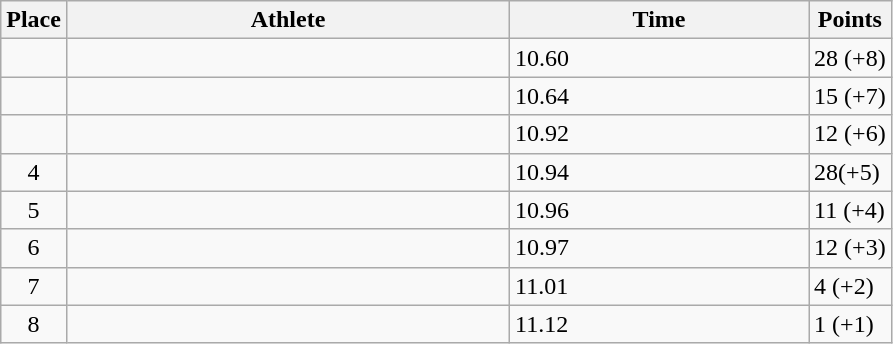<table class="wikitable sortable">
<tr>
<th>Place</th>
<th style="width:18em">Athlete</th>
<th style="width:12em">Time</th>
<th>Points</th>
</tr>
<tr>
<td align=center></td>
<td></td>
<td>10.60  </td>
<td>28 (+8)</td>
</tr>
<tr>
<td align=center></td>
<td></td>
<td>10.64</td>
<td>15 (+7)</td>
</tr>
<tr>
<td align=center></td>
<td></td>
<td>10.92</td>
<td>12 (+6)</td>
</tr>
<tr>
<td align=center>4</td>
<td></td>
<td>10.94</td>
<td>28(+5)</td>
</tr>
<tr>
<td align=center>5</td>
<td></td>
<td>10.96 </td>
<td>11 (+4)</td>
</tr>
<tr>
<td align=center>6</td>
<td></td>
<td>10.97</td>
<td>12 (+3)</td>
</tr>
<tr>
<td align=center>7</td>
<td></td>
<td>11.01</td>
<td>4 (+2)</td>
</tr>
<tr>
<td align=center>8</td>
<td></td>
<td>11.12</td>
<td>1 (+1)</td>
</tr>
</table>
